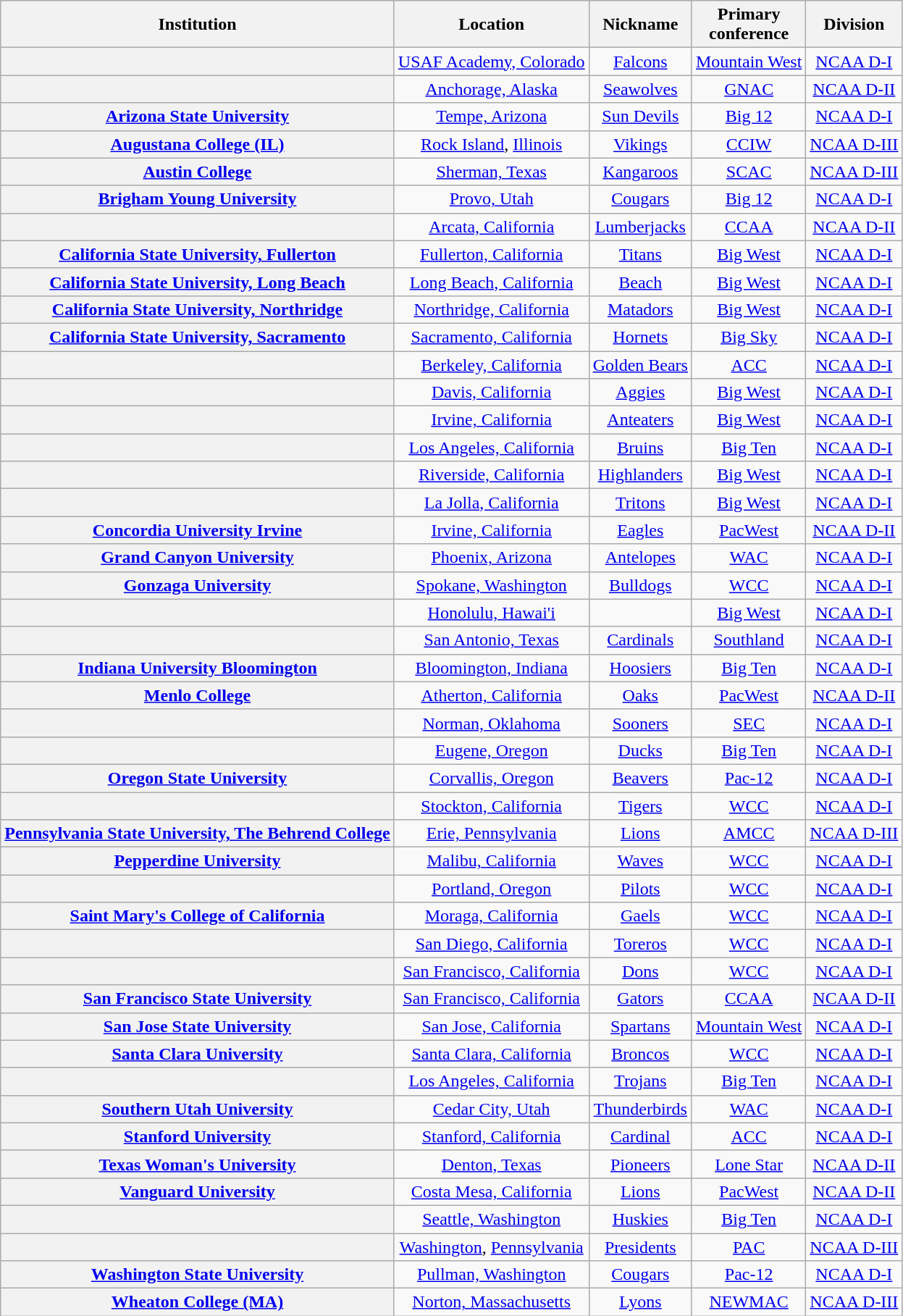<table class="wikitable sortable" style="text-align:center">
<tr>
<th>Institution</th>
<th>Location</th>
<th>Nickname</th>
<th>Primary<br>conference</th>
<th>Division</th>
</tr>
<tr>
<th></th>
<td nowrap><a href='#'>USAF Academy, Colorado</a></td>
<td><a href='#'>Falcons</a></td>
<td><a href='#'>Mountain West</a></td>
<td><a href='#'>NCAA D-I</a></td>
</tr>
<tr>
<th></th>
<td><a href='#'>Anchorage, Alaska</a></td>
<td><a href='#'>Seawolves</a></td>
<td><a href='#'>GNAC</a></td>
<td><a href='#'>NCAA D-II</a></td>
</tr>
<tr>
<th><a href='#'>Arizona State University</a></th>
<td><a href='#'>Tempe, Arizona</a></td>
<td><a href='#'>Sun Devils</a></td>
<td><a href='#'>Big 12</a></td>
<td><a href='#'>NCAA D-I</a></td>
</tr>
<tr>
<th><a href='#'>Augustana College (IL)</a></th>
<td><a href='#'>Rock Island</a>, <a href='#'>Illinois</a></td>
<td><a href='#'>Vikings</a></td>
<td><a href='#'>CCIW</a></td>
<td><a href='#'>NCAA D-III</a></td>
</tr>
<tr>
<th><a href='#'>Austin College</a></th>
<td><a href='#'>Sherman, Texas</a></td>
<td><a href='#'>Kangaroos</a></td>
<td><a href='#'>SCAC</a></td>
<td><a href='#'>NCAA D-III</a></td>
</tr>
<tr>
<th><a href='#'>Brigham Young University</a></th>
<td><a href='#'>Provo, Utah</a></td>
<td><a href='#'>Cougars</a></td>
<td><a href='#'>Big 12</a></td>
<td><a href='#'>NCAA D-I</a></td>
</tr>
<tr>
<th></th>
<td><a href='#'>Arcata, California</a></td>
<td><a href='#'>Lumberjacks</a></td>
<td><a href='#'>CCAA</a></td>
<td><a href='#'>NCAA D-II</a></td>
</tr>
<tr>
<th><a href='#'>California State University, Fullerton</a></th>
<td><a href='#'>Fullerton, California</a></td>
<td><a href='#'>Titans</a></td>
<td><a href='#'>Big West</a></td>
<td><a href='#'>NCAA D-I</a></td>
</tr>
<tr>
<th><a href='#'>California State University, Long Beach</a></th>
<td><a href='#'>Long Beach, California</a></td>
<td><a href='#'>Beach</a></td>
<td><a href='#'>Big West</a></td>
<td><a href='#'>NCAA D-I</a></td>
</tr>
<tr>
<th><a href='#'>California State University, Northridge</a></th>
<td><a href='#'>Northridge, California</a></td>
<td><a href='#'>Matadors</a></td>
<td><a href='#'>Big West</a></td>
<td><a href='#'>NCAA D-I</a></td>
</tr>
<tr>
<th><a href='#'>California State University, Sacramento</a></th>
<td><a href='#'>Sacramento, California</a></td>
<td><a href='#'>Hornets</a></td>
<td><a href='#'>Big Sky</a></td>
<td><a href='#'>NCAA D-I</a></td>
</tr>
<tr>
<th></th>
<td><a href='#'>Berkeley, California</a></td>
<td><a href='#'>Golden Bears</a></td>
<td><a href='#'>ACC</a></td>
<td><a href='#'>NCAA D-I</a></td>
</tr>
<tr>
<th></th>
<td><a href='#'>Davis, California</a></td>
<td><a href='#'>Aggies</a></td>
<td><a href='#'>Big West</a><br></td>
<td><a href='#'>NCAA D-I</a></td>
</tr>
<tr>
<th></th>
<td><a href='#'>Irvine, California</a></td>
<td><a href='#'>Anteaters</a></td>
<td><a href='#'>Big West</a></td>
<td><a href='#'>NCAA D-I</a></td>
</tr>
<tr>
<th></th>
<td><a href='#'>Los Angeles, California</a></td>
<td><a href='#'>Bruins</a></td>
<td><a href='#'>Big Ten</a></td>
<td><a href='#'>NCAA D-I</a></td>
</tr>
<tr>
<th></th>
<td><a href='#'>Riverside, California</a></td>
<td><a href='#'>Highlanders</a></td>
<td><a href='#'>Big West</a></td>
<td><a href='#'>NCAA D-I</a></td>
</tr>
<tr>
<th></th>
<td><a href='#'>La Jolla, California</a></td>
<td><a href='#'>Tritons</a></td>
<td><a href='#'>Big West</a></td>
<td><a href='#'>NCAA D-I</a></td>
</tr>
<tr>
<th><a href='#'>Concordia University Irvine</a></th>
<td><a href='#'>Irvine, California</a></td>
<td><a href='#'>Eagles</a></td>
<td><a href='#'>PacWest</a></td>
<td><a href='#'>NCAA D-II</a></td>
</tr>
<tr>
<th><a href='#'>Grand Canyon University</a></th>
<td><a href='#'>Phoenix, Arizona</a></td>
<td><a href='#'>Antelopes</a></td>
<td><a href='#'>WAC</a><br></td>
<td><a href='#'>NCAA D-I</a></td>
</tr>
<tr>
<th><a href='#'>Gonzaga University</a></th>
<td><a href='#'>Spokane, Washington</a></td>
<td><a href='#'>Bulldogs</a></td>
<td><a href='#'>WCC</a><br></td>
<td><a href='#'>NCAA D-I</a></td>
</tr>
<tr>
<th></th>
<td><a href='#'>Honolulu, Hawai'i</a></td>
<td nowrap></td>
<td><a href='#'>Big West</a><br></td>
<td><a href='#'>NCAA D-I</a></td>
</tr>
<tr>
<th></th>
<td><a href='#'>San Antonio, Texas</a></td>
<td><a href='#'>Cardinals</a></td>
<td><a href='#'>Southland</a></td>
<td><a href='#'>NCAA D-I</a></td>
</tr>
<tr>
<th><a href='#'>Indiana University Bloomington</a></th>
<td><a href='#'>Bloomington, Indiana</a></td>
<td><a href='#'>Hoosiers</a></td>
<td><a href='#'>Big Ten</a></td>
<td><a href='#'>NCAA D-I</a></td>
</tr>
<tr>
<th><a href='#'>Menlo College</a></th>
<td><a href='#'>Atherton, California</a></td>
<td><a href='#'>Oaks</a></td>
<td><a href='#'>PacWest</a></td>
<td><a href='#'>NCAA D-II</a></td>
</tr>
<tr>
<th></th>
<td><a href='#'>Norman, Oklahoma</a></td>
<td><a href='#'>Sooners</a></td>
<td><a href='#'>SEC</a></td>
<td><a href='#'>NCAA D-I</a></td>
</tr>
<tr>
<th></th>
<td><a href='#'>Eugene, Oregon</a></td>
<td><a href='#'>Ducks</a></td>
<td><a href='#'>Big Ten</a></td>
<td><a href='#'>NCAA D-I</a></td>
</tr>
<tr>
<th><a href='#'>Oregon State University</a></th>
<td><a href='#'>Corvallis, Oregon</a></td>
<td><a href='#'>Beavers</a></td>
<td><a href='#'>Pac-12</a></td>
<td><a href='#'>NCAA D-I</a></td>
</tr>
<tr>
<th></th>
<td><a href='#'>Stockton, California</a></td>
<td><a href='#'>Tigers</a></td>
<td><a href='#'>WCC</a></td>
<td><a href='#'>NCAA D-I</a></td>
</tr>
<tr>
<th><a href='#'>Pennsylvania State University, The Behrend College</a></th>
<td><a href='#'>Erie, Pennsylvania</a></td>
<td><a href='#'>Lions</a></td>
<td nowrap><a href='#'>AMCC</a></td>
<td><a href='#'>NCAA D-III</a></td>
</tr>
<tr>
<th><a href='#'>Pepperdine University</a></th>
<td><a href='#'>Malibu, California</a></td>
<td><a href='#'>Waves</a></td>
<td><a href='#'>WCC</a></td>
<td><a href='#'>NCAA D-I</a></td>
</tr>
<tr>
<th></th>
<td><a href='#'>Portland, Oregon</a></td>
<td><a href='#'>Pilots</a></td>
<td><a href='#'>WCC</a></td>
<td><a href='#'>NCAA D-I</a></td>
</tr>
<tr>
<th><a href='#'>Saint Mary's College of California</a></th>
<td><a href='#'>Moraga, California</a></td>
<td><a href='#'>Gaels</a></td>
<td><a href='#'>WCC</a></td>
<td><a href='#'>NCAA D-I</a></td>
</tr>
<tr>
<th></th>
<td><a href='#'>San Diego, California</a></td>
<td><a href='#'>Toreros</a></td>
<td><a href='#'>WCC</a></td>
<td><a href='#'>NCAA D-I</a></td>
</tr>
<tr>
<th></th>
<td><a href='#'>San Francisco, California</a></td>
<td><a href='#'>Dons</a></td>
<td><a href='#'>WCC</a></td>
<td><a href='#'>NCAA D-I</a></td>
</tr>
<tr>
<th><a href='#'>San Francisco State University</a></th>
<td><a href='#'>San Francisco, California</a></td>
<td><a href='#'>Gators</a></td>
<td><a href='#'>CCAA</a></td>
<td><a href='#'>NCAA D-II</a></td>
</tr>
<tr>
<th><a href='#'>San Jose State University</a></th>
<td><a href='#'>San Jose, California</a></td>
<td><a href='#'>Spartans</a></td>
<td><a href='#'>Mountain West</a></td>
<td><a href='#'>NCAA D-I</a></td>
</tr>
<tr>
<th><a href='#'>Santa Clara University</a></th>
<td><a href='#'>Santa Clara, California</a></td>
<td><a href='#'>Broncos</a></td>
<td><a href='#'>WCC</a></td>
<td><a href='#'>NCAA D-I</a></td>
</tr>
<tr>
<th></th>
<td><a href='#'>Los Angeles, California</a></td>
<td><a href='#'>Trojans</a></td>
<td><a href='#'>Big Ten</a></td>
<td><a href='#'>NCAA D-I</a></td>
</tr>
<tr>
<th><a href='#'>Southern Utah University</a></th>
<td><a href='#'>Cedar City, Utah</a></td>
<td><a href='#'>Thunderbirds</a></td>
<td><a href='#'>WAC</a></td>
<td><a href='#'>NCAA D-I</a></td>
</tr>
<tr>
<th><a href='#'>Stanford University</a></th>
<td><a href='#'>Stanford, California</a></td>
<td><a href='#'>Cardinal</a></td>
<td><a href='#'>ACC</a></td>
<td><a href='#'>NCAA D-I</a></td>
</tr>
<tr>
<th><a href='#'>Texas Woman's University</a></th>
<td><a href='#'>Denton, Texas</a></td>
<td><a href='#'>Pioneers</a></td>
<td><a href='#'>Lone Star</a></td>
<td><a href='#'>NCAA D-II</a></td>
</tr>
<tr>
<th><a href='#'>Vanguard University</a></th>
<td><a href='#'>Costa Mesa, California</a></td>
<td><a href='#'>Lions</a></td>
<td><a href='#'>PacWest</a></td>
<td><a href='#'>NCAA D-II</a></td>
</tr>
<tr>
<th></th>
<td><a href='#'>Seattle, Washington</a></td>
<td><a href='#'>Huskies</a></td>
<td><a href='#'>Big Ten</a></td>
<td><a href='#'>NCAA D-I</a></td>
</tr>
<tr>
<th></th>
<td><a href='#'>Washington</a>, <a href='#'>Pennsylvania</a></td>
<td><a href='#'>Presidents</a></td>
<td><a href='#'>PAC</a></td>
<td><a href='#'>NCAA D-III</a></td>
</tr>
<tr>
<th><a href='#'>Washington State University</a></th>
<td><a href='#'>Pullman, Washington</a></td>
<td><a href='#'>Cougars</a></td>
<td><a href='#'>Pac-12</a></td>
<td><a href='#'>NCAA D-I</a></td>
</tr>
<tr>
<th><a href='#'>Wheaton College (MA)</a></th>
<td><a href='#'>Norton, Massachusetts</a></td>
<td><a href='#'>Lyons</a></td>
<td><a href='#'>NEWMAC</a></td>
<td><a href='#'>NCAA D-III</a></td>
</tr>
</table>
